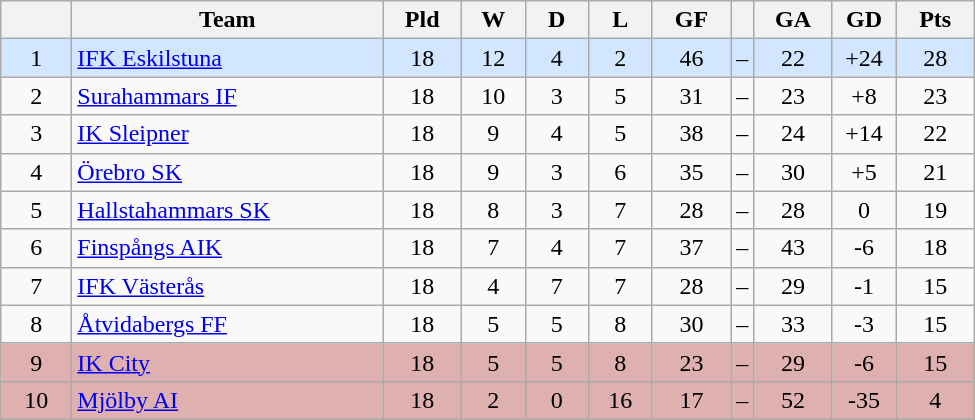<table class="wikitable" style="text-align: center;">
<tr>
<th style="width: 40px;"></th>
<th style="width: 200px;">Team</th>
<th style="width: 45px;">Pld</th>
<th style="width: 35px;">W</th>
<th style="width: 35px;">D</th>
<th style="width: 35px;">L</th>
<th style="width: 45px;">GF</th>
<th></th>
<th style="width: 45px;">GA</th>
<th style="width: 35px;">GD</th>
<th style="width: 45px;">Pts</th>
</tr>
<tr style="background: #d2e6ff">
<td>1</td>
<td style="text-align: left;"><a href='#'>IFK Eskilstuna</a></td>
<td>18</td>
<td>12</td>
<td>4</td>
<td>2</td>
<td>46</td>
<td>–</td>
<td>22</td>
<td>+24</td>
<td>28</td>
</tr>
<tr>
<td>2</td>
<td style="text-align: left;"><a href='#'>Surahammars IF</a></td>
<td>18</td>
<td>10</td>
<td>3</td>
<td>5</td>
<td>31</td>
<td>–</td>
<td>23</td>
<td>+8</td>
<td>23</td>
</tr>
<tr>
<td>3</td>
<td style="text-align: left;"><a href='#'>IK Sleipner</a></td>
<td>18</td>
<td>9</td>
<td>4</td>
<td>5</td>
<td>38</td>
<td>–</td>
<td>24</td>
<td>+14</td>
<td>22</td>
</tr>
<tr>
<td>4</td>
<td style="text-align: left;"><a href='#'>Örebro SK</a></td>
<td>18</td>
<td>9</td>
<td>3</td>
<td>6</td>
<td>35</td>
<td>–</td>
<td>30</td>
<td>+5</td>
<td>21</td>
</tr>
<tr>
<td>5</td>
<td style="text-align: left;"><a href='#'>Hallstahammars SK</a></td>
<td>18</td>
<td>8</td>
<td>3</td>
<td>7</td>
<td>28</td>
<td>–</td>
<td>28</td>
<td>0</td>
<td>19</td>
</tr>
<tr>
<td>6</td>
<td style="text-align: left;"><a href='#'>Finspångs AIK</a></td>
<td>18</td>
<td>7</td>
<td>4</td>
<td>7</td>
<td>37</td>
<td>–</td>
<td>43</td>
<td>-6</td>
<td>18</td>
</tr>
<tr>
<td>7</td>
<td style="text-align: left;"><a href='#'>IFK Västerås</a></td>
<td>18</td>
<td>4</td>
<td>7</td>
<td>7</td>
<td>28</td>
<td>–</td>
<td>29</td>
<td>-1</td>
<td>15</td>
</tr>
<tr>
<td>8</td>
<td style="text-align: left;"><a href='#'>Åtvidabergs FF</a></td>
<td>18</td>
<td>5</td>
<td>5</td>
<td>8</td>
<td>30</td>
<td>–</td>
<td>33</td>
<td>-3</td>
<td>15</td>
</tr>
<tr style="background: #deb0b0">
<td>9</td>
<td style="text-align: left;"><a href='#'>IK City</a></td>
<td>18</td>
<td>5</td>
<td>5</td>
<td>8</td>
<td>23</td>
<td>–</td>
<td>29</td>
<td>-6</td>
<td>15</td>
</tr>
<tr style="background: #deb0b0">
<td>10</td>
<td style="text-align: left;"><a href='#'>Mjölby AI</a></td>
<td>18</td>
<td>2</td>
<td>0</td>
<td>16</td>
<td>17</td>
<td>–</td>
<td>52</td>
<td>-35</td>
<td>4</td>
</tr>
</table>
